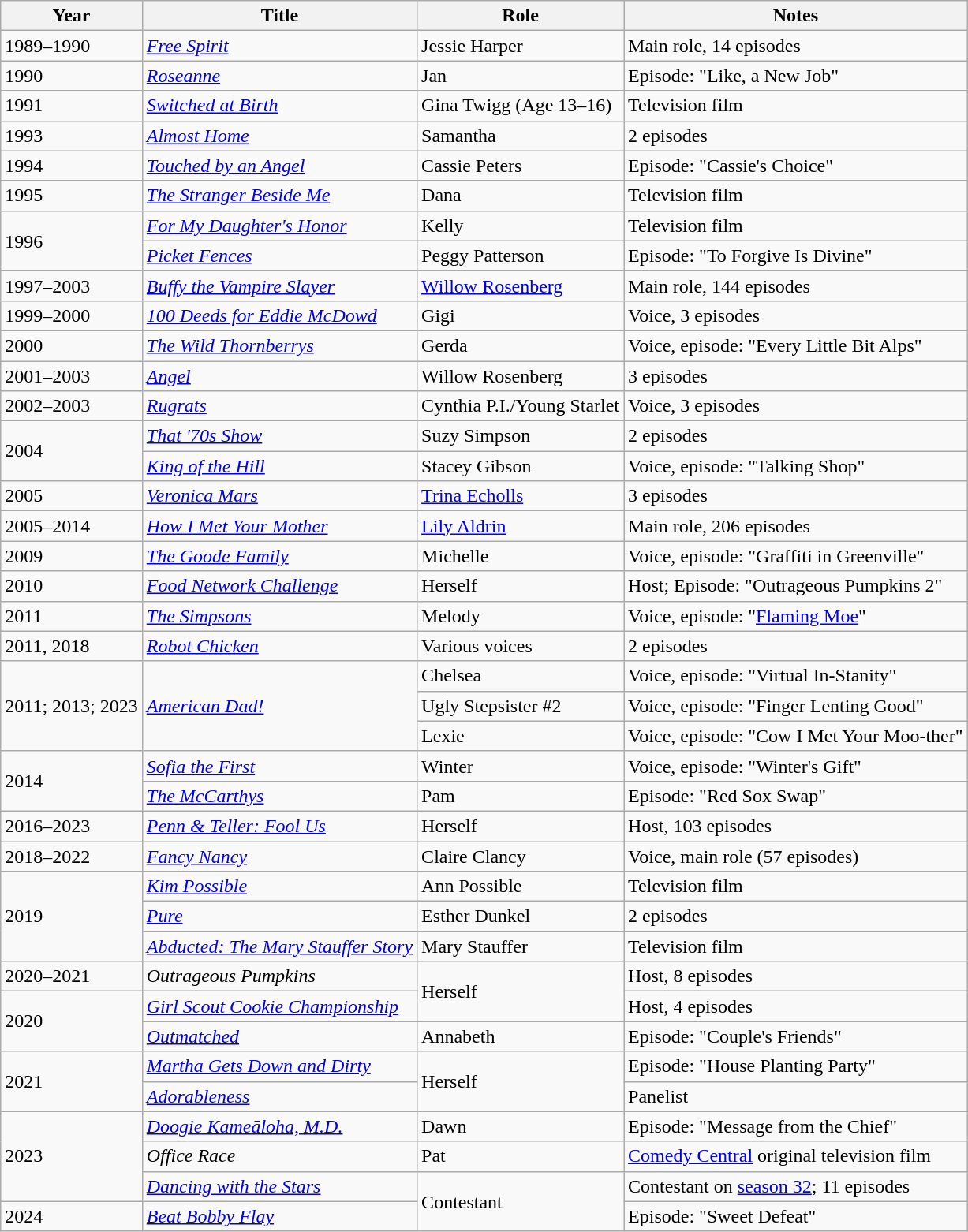<table class="wikitable sortable">
<tr>
<th>Year</th>
<th>Title</th>
<th>Role</th>
<th class="unsortable">Notes</th>
</tr>
<tr>
<td>1989–1990</td>
<td><em><a href='#'>Free Spirit</a></em></td>
<td>Jessie Harper</td>
<td>Main role, 14 episodes</td>
</tr>
<tr>
<td>1990</td>
<td><em><a href='#'>Roseanne</a></em></td>
<td>Jan</td>
<td>Episode: "Like, a New Job"</td>
</tr>
<tr>
<td>1991</td>
<td><em><a href='#'>Switched at Birth</a></em></td>
<td>Gina Twigg (Age 13–16)</td>
<td>Television film</td>
</tr>
<tr>
<td>1993</td>
<td><em><a href='#'>Almost Home</a></em></td>
<td>Samantha</td>
<td>2 episodes</td>
</tr>
<tr>
<td>1994</td>
<td><em><a href='#'>Touched by an Angel</a></em></td>
<td>Cassie Peters</td>
<td>Episode: "Cassie's Choice"</td>
</tr>
<tr>
<td>1995</td>
<td><em><a href='#'>The Stranger Beside Me</a></em></td>
<td>Dana</td>
<td>Television film</td>
</tr>
<tr>
<td rowspan="2">1996</td>
<td><em><a href='#'>For My Daughter's Honor</a></em></td>
<td>Kelly</td>
<td>Television film</td>
</tr>
<tr>
<td><em><a href='#'>Picket Fences</a></em></td>
<td>Peggy Patterson</td>
<td>Episode: "To Forgive Is Divine"</td>
</tr>
<tr>
<td>1997–2003</td>
<td><em><a href='#'>Buffy the Vampire Slayer</a></em></td>
<td><a href='#'>Willow Rosenberg</a></td>
<td>Main role, 144 episodes</td>
</tr>
<tr>
<td>1999–2000</td>
<td><em><a href='#'>100 Deeds for Eddie McDowd</a></em></td>
<td>Gigi</td>
<td>Voice, 3 episodes</td>
</tr>
<tr>
<td>2000</td>
<td><em><a href='#'>The Wild Thornberrys</a></em></td>
<td>Gerda</td>
<td>Voice, episode: "Every Little Bit Alps"</td>
</tr>
<tr>
<td>2001–2003</td>
<td><em><a href='#'>Angel</a></em></td>
<td>Willow Rosenberg</td>
<td>3 episodes</td>
</tr>
<tr>
<td>2002–2003</td>
<td><em><a href='#'>Rugrats</a></em></td>
<td>Cynthia P.I./Young Starlet</td>
<td>Voice, 3 episodes</td>
</tr>
<tr>
<td rowspan="2">2004</td>
<td><em><a href='#'>That '70s Show</a></em></td>
<td>Suzy Simpson</td>
<td>2 episodes</td>
</tr>
<tr>
<td><em><a href='#'>King of the Hill</a></em></td>
<td>Stacey Gibson</td>
<td>Voice, episode: "Talking Shop"</td>
</tr>
<tr>
<td>2005</td>
<td><em><a href='#'>Veronica Mars</a></em></td>
<td><a href='#'>Trina Echolls</a></td>
<td>3 episodes</td>
</tr>
<tr>
<td>2005–2014</td>
<td><em><a href='#'>How I Met Your Mother</a></em></td>
<td><a href='#'>Lily Aldrin</a></td>
<td>Main role, 206 episodes</td>
</tr>
<tr>
<td>2009</td>
<td><em><a href='#'>The Goode Family</a></em></td>
<td>Michelle</td>
<td>Voice, episode: "Graffiti in Greenville"</td>
</tr>
<tr>
<td>2010</td>
<td><em><a href='#'>Food Network Challenge</a></em></td>
<td>Herself</td>
<td>Host; Episode: "Outrageous Pumpkins 2"</td>
</tr>
<tr>
<td>2011</td>
<td><em><a href='#'>The Simpsons</a></em></td>
<td>Melody</td>
<td>Voice, episode: "<a href='#'>Flaming Moe</a>"</td>
</tr>
<tr>
<td>2011, 2018</td>
<td><em><a href='#'>Robot Chicken</a></em></td>
<td>Various voices</td>
<td>2 episodes</td>
</tr>
<tr>
<td rowspan="3">2011; 2013; 2023</td>
<td rowspan="3"><em><a href='#'>American Dad!</a></em></td>
<td>Chelsea</td>
<td>Voice, episode: "Virtual In-Stanity"</td>
</tr>
<tr>
<td>Ugly Stepsister #2</td>
<td>Voice, episode: "Finger Lenting Good"</td>
</tr>
<tr>
<td>Lexie</td>
<td>Voice, episode: "Cow I Met Your Moo-ther"</td>
</tr>
<tr>
<td rowspan="2">2014</td>
<td><em><a href='#'>Sofia the First</a></em></td>
<td>Winter</td>
<td>Voice, episode: "Winter's Gift"</td>
</tr>
<tr>
<td><em><a href='#'>The McCarthys</a></em></td>
<td>Pam</td>
<td>Episode: "Red Sox Swap"</td>
</tr>
<tr>
<td>2016–2023</td>
<td><em><a href='#'>Penn & Teller: Fool Us</a></em></td>
<td>Herself</td>
<td>Host, 103 episodes</td>
</tr>
<tr>
<td>2018–2022</td>
<td><em><a href='#'>Fancy Nancy</a></em></td>
<td>Claire Clancy</td>
<td>Voice, main role (57 episodes)</td>
</tr>
<tr>
<td rowspan="3">2019</td>
<td><em><a href='#'>Kim Possible</a></em></td>
<td>Ann Possible</td>
<td>Television film</td>
</tr>
<tr>
<td><em><a href='#'>Pure</a></em></td>
<td>Esther Dunkel</td>
<td>2 episodes</td>
</tr>
<tr>
<td><em><a href='#'>Abducted: The Mary Stauffer Story</a></em></td>
<td>Mary Stauffer</td>
<td>Television film</td>
</tr>
<tr>
<td>2020–2021</td>
<td><em>Outrageous Pumpkins</em></td>
<td rowspan="2">Herself</td>
<td>Host, 8 episodes</td>
</tr>
<tr>
<td rowspan="2">2020</td>
<td><em><a href='#'>Girl Scout Cookie Championship</a></em></td>
<td>Host, 4 episodes</td>
</tr>
<tr>
<td><em><a href='#'>Outmatched</a></em></td>
<td>Annabeth</td>
<td>Episode: "Couple's Friends"</td>
</tr>
<tr>
<td rowspan="2">2021</td>
<td><em><a href='#'>Martha Gets Down and Dirty</a></em></td>
<td rowspan="2">Herself</td>
<td>Episode: "House Planting Party"</td>
</tr>
<tr>
<td><em><a href='#'>Adorableness</a></em></td>
<td>Panelist</td>
</tr>
<tr>
<td rowspan="3">2023</td>
<td><em><a href='#'>Doogie Kameāloha, M.D.</a></em></td>
<td>Dawn</td>
<td>Episode: "Message from the Chief"</td>
</tr>
<tr>
<td><em>Office Race</em></td>
<td>Pat</td>
<td><a href='#'>Comedy Central</a> original television film</td>
</tr>
<tr>
<td><em><a href='#'>Dancing with the Stars</a></em></td>
<td rowspan="2">Contestant</td>
<td>Contestant on <a href='#'>season 32</a>; 11 episodes</td>
</tr>
<tr>
<td>2024</td>
<td><em><a href='#'>Beat Bobby Flay</a></em></td>
<td>Episode: "Sweet Defeat"</td>
</tr>
</table>
